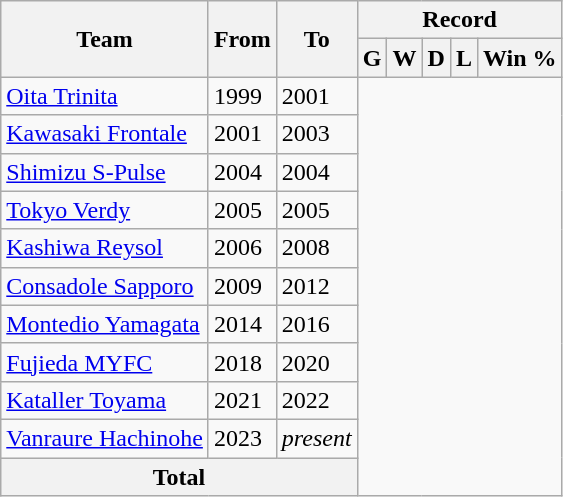<table class="wikitable" style="text-align: center">
<tr>
<th rowspan="2">Team</th>
<th rowspan="2">From</th>
<th rowspan="2">To</th>
<th colspan="5">Record</th>
</tr>
<tr>
<th>G</th>
<th>W</th>
<th>D</th>
<th>L</th>
<th>Win %</th>
</tr>
<tr>
<td align="left"><a href='#'>Oita Trinita</a></td>
<td align="left">1999</td>
<td align="left">2001<br></td>
</tr>
<tr>
<td align="left"><a href='#'>Kawasaki Frontale</a></td>
<td align="left">2001</td>
<td align="left">2003<br></td>
</tr>
<tr>
<td align="left"><a href='#'>Shimizu S-Pulse</a></td>
<td align="left">2004</td>
<td align="left">2004<br></td>
</tr>
<tr>
<td align="left"><a href='#'>Tokyo Verdy</a></td>
<td align="left">2005</td>
<td align="left">2005<br></td>
</tr>
<tr>
<td align="left"><a href='#'>Kashiwa Reysol</a></td>
<td align="left">2006</td>
<td align="left">2008<br></td>
</tr>
<tr>
<td align="left"><a href='#'>Consadole Sapporo</a></td>
<td align="left">2009</td>
<td align="left">2012<br></td>
</tr>
<tr>
<td align="left"><a href='#'>Montedio Yamagata</a></td>
<td align="left">2014</td>
<td align="left">2016<br></td>
</tr>
<tr>
<td align="left"><a href='#'>Fujieda MYFC</a></td>
<td align="left">2018</td>
<td align="left">2020<br></td>
</tr>
<tr>
<td align="left"><a href='#'>Kataller Toyama</a></td>
<td align="left">2021</td>
<td align="left">2022<br></td>
</tr>
<tr>
<td align="left"><a href='#'>Vanraure Hachinohe</a></td>
<td align="left">2023</td>
<td align="left"><em>present</em><br></td>
</tr>
<tr>
<th colspan="3">Total<br></th>
</tr>
</table>
